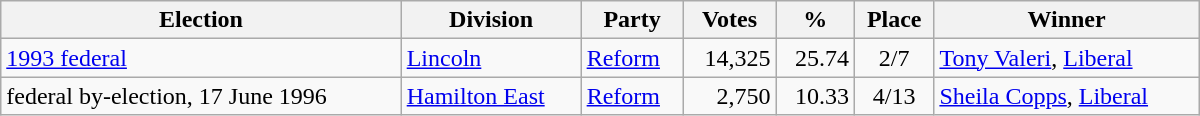<table class="wikitable" width="800">
<tr>
<th align="left">Election</th>
<th align="left">Division</th>
<th align="left">Party</th>
<th align="right">Votes</th>
<th align="right">%</th>
<th align="center">Place</th>
<th align="center">Winner</th>
</tr>
<tr>
<td align="left"><a href='#'>1993 federal</a></td>
<td align="left"><a href='#'>Lincoln</a></td>
<td align="left"><a href='#'>Reform</a></td>
<td align="right">14,325</td>
<td align="right">25.74</td>
<td align="center">2/7</td>
<td align="left"><a href='#'>Tony Valeri</a>, <a href='#'>Liberal</a></td>
</tr>
<tr>
<td align="left">federal by-election, 17 June 1996</td>
<td align="left"><a href='#'>Hamilton East</a></td>
<td align="left"><a href='#'>Reform</a></td>
<td align="right">2,750</td>
<td align="right">10.33</td>
<td align="center">4/13</td>
<td align="left"><a href='#'>Sheila Copps</a>, <a href='#'>Liberal</a></td>
</tr>
</table>
